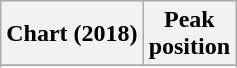<table class="wikitable sortable plainrowheaders">
<tr>
<th>Chart (2018)</th>
<th>Peak<br>position</th>
</tr>
<tr>
</tr>
<tr>
</tr>
<tr>
</tr>
<tr>
</tr>
<tr>
</tr>
<tr>
</tr>
<tr>
</tr>
<tr>
</tr>
<tr>
</tr>
<tr>
</tr>
<tr>
</tr>
</table>
